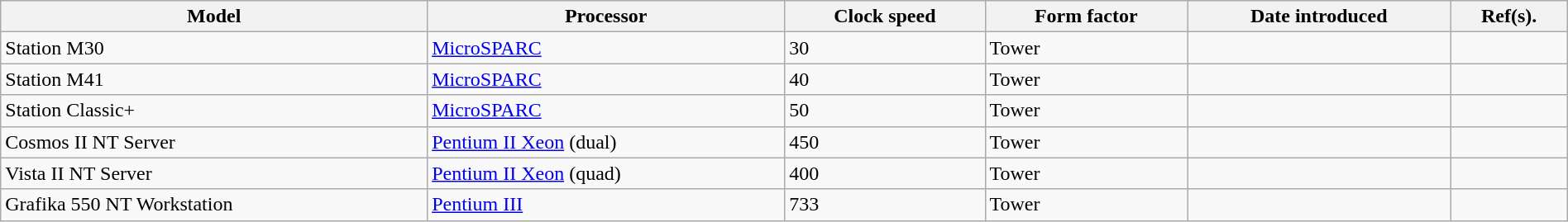<table class="wikitable sortable" style="width:100%">
<tr>
<th>Model</th>
<th>Processor</th>
<th>Clock speed<br></th>
<th>Form factor</th>
<th>Date introduced</th>
<th>Ref(s).</th>
</tr>
<tr>
<td>Station M30</td>
<td><a href='#'>MicroSPARC</a></td>
<td>30</td>
<td>Tower</td>
<td></td>
<td></td>
</tr>
<tr>
<td>Station M41</td>
<td><a href='#'>MicroSPARC</a></td>
<td>40</td>
<td>Tower</td>
<td></td>
<td></td>
</tr>
<tr>
<td>Station Classic+</td>
<td><a href='#'>MicroSPARC</a></td>
<td>50</td>
<td>Tower</td>
<td></td>
<td></td>
</tr>
<tr>
<td>Cosmos II NT Server</td>
<td><a href='#'>Pentium II Xeon</a> (dual)</td>
<td>450</td>
<td>Tower</td>
<td></td>
<td></td>
</tr>
<tr>
<td>Vista II NT Server</td>
<td><a href='#'>Pentium II Xeon</a> (quad)</td>
<td>400</td>
<td>Tower</td>
<td></td>
<td></td>
</tr>
<tr>
<td>Grafika 550 NT Workstation</td>
<td><a href='#'>Pentium III</a></td>
<td>733</td>
<td>Tower</td>
<td></td>
<td></td>
</tr>
</table>
